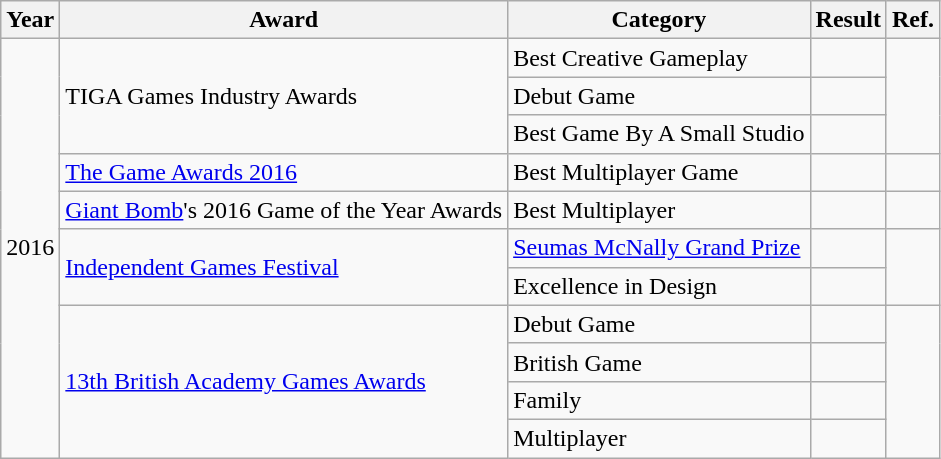<table class="wikitable sortable">
<tr>
<th>Year</th>
<th>Award</th>
<th>Category</th>
<th>Result</th>
<th>Ref.</th>
</tr>
<tr>
<td rowspan="11" style="text-align:center;">2016</td>
<td rowspan="3">TIGA Games Industry Awards</td>
<td>Best Creative Gameplay</td>
<td></td>
<td rowspan="3"></td>
</tr>
<tr>
<td>Debut Game</td>
<td></td>
</tr>
<tr>
<td>Best Game By A Small Studio</td>
<td></td>
</tr>
<tr>
<td><a href='#'>The Game Awards 2016</a></td>
<td>Best Multiplayer Game</td>
<td></td>
<td></td>
</tr>
<tr>
<td><a href='#'>Giant Bomb</a>'s 2016 Game of the Year Awards</td>
<td>Best Multiplayer</td>
<td></td>
<td></td>
</tr>
<tr>
<td rowspan="2"><a href='#'>Independent Games Festival</a></td>
<td><a href='#'>Seumas McNally Grand Prize</a></td>
<td></td>
<td rowspan="2"></td>
</tr>
<tr>
<td>Excellence in Design</td>
<td></td>
</tr>
<tr>
<td rowspan="4"><a href='#'>13th British Academy Games Awards</a></td>
<td>Debut Game</td>
<td></td>
<td rowspan="4"></td>
</tr>
<tr>
<td>British Game</td>
<td></td>
</tr>
<tr>
<td>Family</td>
<td></td>
</tr>
<tr>
<td>Multiplayer</td>
<td></td>
</tr>
</table>
